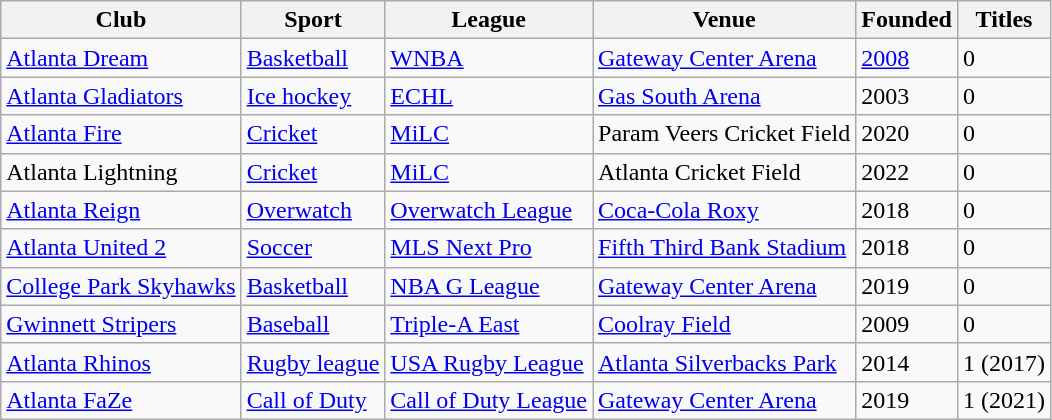<table class="wikitable sortable">
<tr>
<th>Club</th>
<th>Sport</th>
<th>League</th>
<th>Venue</th>
<th>Founded</th>
<th>Titles</th>
</tr>
<tr>
<td><a href='#'>Atlanta Dream</a></td>
<td><a href='#'>Basketball</a></td>
<td><a href='#'>WNBA</a></td>
<td><a href='#'>Gateway Center Arena</a></td>
<td><a href='#'>2008</a></td>
<td>0</td>
</tr>
<tr>
<td><a href='#'>Atlanta Gladiators</a></td>
<td><a href='#'>Ice hockey</a></td>
<td><a href='#'>ECHL</a></td>
<td><a href='#'>Gas South Arena</a></td>
<td>2003</td>
<td>0</td>
</tr>
<tr>
<td><a href='#'>Atlanta Fire</a></td>
<td><a href='#'>Cricket</a></td>
<td><a href='#'>MiLC</a></td>
<td>Param Veers Cricket Field</td>
<td>2020</td>
<td>0</td>
</tr>
<tr>
<td>Atlanta Lightning</td>
<td><a href='#'>Cricket</a></td>
<td><a href='#'>MiLC</a></td>
<td>Atlanta Cricket Field</td>
<td>2022</td>
<td>0</td>
</tr>
<tr>
<td><a href='#'>Atlanta Reign</a></td>
<td><a href='#'>Overwatch</a></td>
<td><a href='#'>Overwatch League</a></td>
<td><a href='#'>Coca-Cola Roxy</a></td>
<td>2018</td>
<td>0</td>
</tr>
<tr>
<td><a href='#'>Atlanta United 2</a></td>
<td><a href='#'>Soccer</a></td>
<td><a href='#'>MLS Next Pro</a></td>
<td><a href='#'>Fifth Third Bank Stadium</a></td>
<td>2018</td>
<td>0</td>
</tr>
<tr>
<td><a href='#'>College Park Skyhawks</a></td>
<td><a href='#'>Basketball</a></td>
<td><a href='#'>NBA G League</a></td>
<td><a href='#'>Gateway Center Arena</a></td>
<td>2019</td>
<td>0</td>
</tr>
<tr>
<td><a href='#'>Gwinnett Stripers</a></td>
<td><a href='#'>Baseball</a></td>
<td><a href='#'>Triple-A East</a></td>
<td><a href='#'>Coolray Field</a></td>
<td>2009</td>
<td>0</td>
</tr>
<tr>
<td><a href='#'>Atlanta Rhinos</a></td>
<td><a href='#'>Rugby league</a></td>
<td><a href='#'>USA Rugby League</a></td>
<td><a href='#'>Atlanta Silverbacks Park</a></td>
<td>2014</td>
<td>1 (2017)</td>
</tr>
<tr>
<td><a href='#'>Atlanta FaZe</a></td>
<td><a href='#'>Call of Duty</a></td>
<td><a href='#'>Call of Duty League</a></td>
<td><a href='#'>Gateway Center Arena</a></td>
<td>2019</td>
<td>1 (2021)</td>
</tr>
</table>
